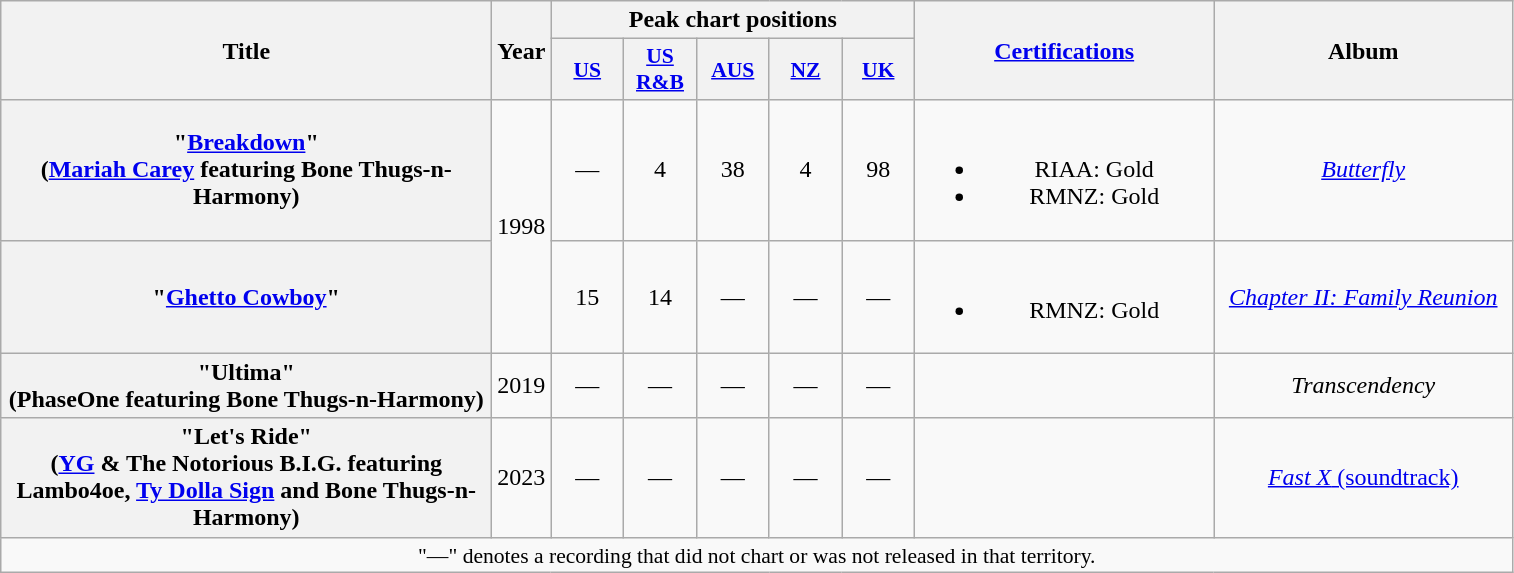<table class="wikitable plainrowheaders" style="text-align:center;">
<tr>
<th scope="col" rowspan="2" style="width:20em;">Title</th>
<th scope="col" rowspan="2">Year</th>
<th scope="col" colspan="5">Peak chart positions</th>
<th scope="col" rowspan="2" style="width:12em;"><a href='#'>Certifications</a></th>
<th scope="col" rowspan="2" style="width:12em;">Album</th>
</tr>
<tr>
<th scope="col" style="width:2.9em;font-size:90%;"><a href='#'>US</a><br></th>
<th scope="col" style="width:2.9em;font-size:90%;"><a href='#'>US<br>R&B</a><br></th>
<th scope="col" style="width:2.9em;font-size:90%;"><a href='#'>AUS</a><br></th>
<th scope="col" style="width:2.9em;font-size:90%;"><a href='#'>NZ</a><br></th>
<th scope="col" style="width:2.9em;font-size:90%;"><a href='#'>UK</a><br></th>
</tr>
<tr>
<th scope="row">"<a href='#'>Breakdown</a>"<br><span>(<a href='#'>Mariah Carey</a> featuring Bone Thugs-n-Harmony)</span></th>
<td rowspan=2>1998</td>
<td>—</td>
<td>4</td>
<td>38</td>
<td>4</td>
<td>98</td>
<td><br><ul><li>RIAA: Gold</li><li>RMNZ: Gold</li></ul></td>
<td><em><a href='#'>Butterfly</a></em></td>
</tr>
<tr>
<th scope="row">"<a href='#'>Ghetto Cowboy</a>"<br></th>
<td>15</td>
<td>14</td>
<td>—</td>
<td>—</td>
<td>—</td>
<td><br><ul><li>RMNZ: Gold</li></ul></td>
<td><em><a href='#'>Chapter II: Family Reunion</a></em></td>
</tr>
<tr>
<th scope="row">"Ultima"<br><span>(PhaseOne featuring Bone Thugs-n-Harmony)</span></th>
<td>2019</td>
<td>—</td>
<td>—</td>
<td>—</td>
<td>—</td>
<td>—</td>
<td></td>
<td><em>Transcendency</em></td>
</tr>
<tr>
<th scope="row">"Let's Ride"<br><span>(<a href='#'>YG</a> & The Notorious B.I.G. featuring Lambo4oe, <a href='#'>Ty Dolla Sign</a> and Bone Thugs-n-Harmony)</span></th>
<td>2023</td>
<td>—</td>
<td>—</td>
<td>—</td>
<td>—</td>
<td>—</td>
<td></td>
<td><a href='#'><em>Fast X</em> (soundtrack)</a></td>
</tr>
<tr>
<td colspan="14" style="font-size:90%">"—" denotes a recording that did not chart or was not released in that territory.</td>
</tr>
</table>
